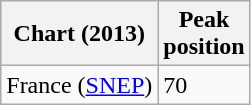<table class="wikitable">
<tr>
<th>Chart (2013)</th>
<th>Peak<br>position</th>
</tr>
<tr>
<td>France (<a href='#'>SNEP</a>)</td>
<td>70</td>
</tr>
</table>
